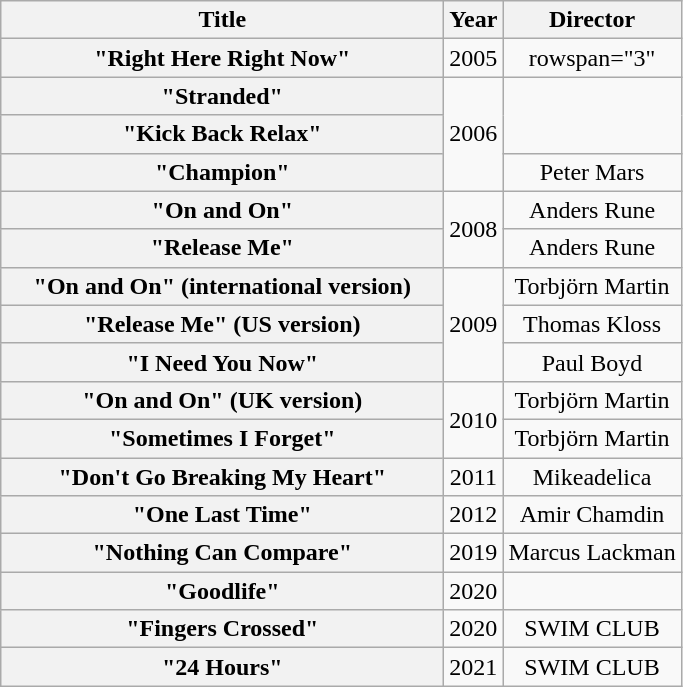<table class="wikitable plainrowheaders" style="text-align:center;" border="1">
<tr>
<th scope="col" style="width:18em;">Title</th>
<th scope="col">Year</th>
<th scope="col">Director</th>
</tr>
<tr>
<th scope="row">"Right Here Right Now"</th>
<td>2005</td>
<td>rowspan="3" </td>
</tr>
<tr>
<th scope="row">"Stranded"</th>
<td rowspan="3">2006</td>
</tr>
<tr>
<th scope="row">"Kick Back Relax"</th>
</tr>
<tr>
<th scope="row">"Champion"</th>
<td>Peter Mars</td>
</tr>
<tr>
<th scope="row">"On and On"</th>
<td rowspan="2">2008</td>
<td>Anders Rune</td>
</tr>
<tr>
<th scope="row">"Release Me"</th>
<td>Anders Rune</td>
</tr>
<tr>
<th scope="row">"On and On" (international version)</th>
<td rowspan="3">2009</td>
<td>Torbjörn Martin</td>
</tr>
<tr>
<th scope="row">"Release Me" (US version)</th>
<td>Thomas Kloss</td>
</tr>
<tr>
<th scope="row">"I Need You Now"</th>
<td>Paul Boyd</td>
</tr>
<tr>
<th scope="row">"On and On" (UK version)</th>
<td rowspan="2">2010</td>
<td>Torbjörn Martin</td>
</tr>
<tr>
<th scope="row">"Sometimes I Forget"</th>
<td>Torbjörn Martin</td>
</tr>
<tr>
<th scope="row">"Don't Go Breaking My Heart"</th>
<td>2011</td>
<td>Mikeadelica</td>
</tr>
<tr>
<th scope="row">"One Last Time"</th>
<td>2012</td>
<td>Amir Chamdin</td>
</tr>
<tr>
<th scope="row">"Nothing Can Compare"</th>
<td>2019</td>
<td>Marcus Lackman</td>
</tr>
<tr>
<th scope="row">"Goodlife"</th>
<td>2020</td>
<td></td>
</tr>
<tr>
<th scope="row">"Fingers Crossed"</th>
<td>2020</td>
<td>SWIM CLUB</td>
</tr>
<tr>
<th scope="row">"24 Hours"</th>
<td>2021</td>
<td>SWIM CLUB</td>
</tr>
</table>
